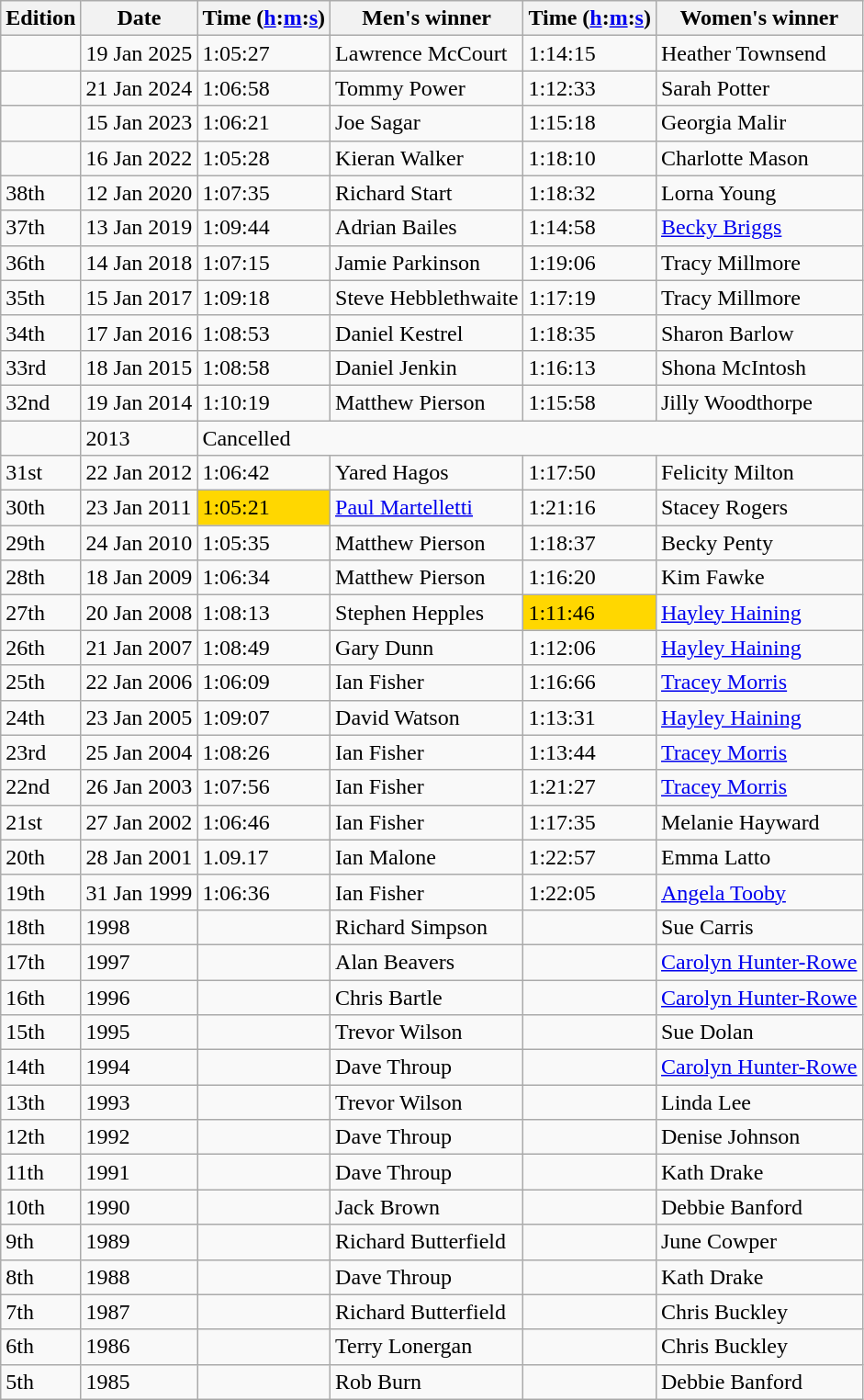<table class="wikitable sortable">
<tr>
<th class="unsortable">Edition</th>
<th class="unsortable">Date</th>
<th>Time  (<a href='#'>h</a>:<a href='#'>m</a>:<a href='#'>s</a>)</th>
<th>Men's winner</th>
<th>Time (<a href='#'>h</a>:<a href='#'>m</a>:<a href='#'>s</a>)</th>
<th>Women's winner</th>
</tr>
<tr>
<td></td>
<td>19 Jan 2025</td>
<td>1:05:27</td>
<td>Lawrence McCourt</td>
<td>1:14:15</td>
<td>Heather Townsend</td>
</tr>
<tr>
<td></td>
<td>21 Jan 2024</td>
<td>1:06:58</td>
<td>Tommy Power</td>
<td>1:12:33</td>
<td>Sarah Potter</td>
</tr>
<tr>
<td></td>
<td>15 Jan 2023</td>
<td>1:06:21</td>
<td>Joe Sagar</td>
<td>1:15:18</td>
<td>Georgia Malir</td>
</tr>
<tr>
<td></td>
<td>16 Jan 2022</td>
<td>1:05:28</td>
<td>Kieran Walker</td>
<td>1:18:10</td>
<td>Charlotte Mason</td>
</tr>
<tr>
<td>38th</td>
<td>12 Jan 2020</td>
<td>1:07:35</td>
<td>Richard Start</td>
<td>1:18:32</td>
<td>Lorna Young</td>
</tr>
<tr>
<td>37th</td>
<td>13 Jan 2019</td>
<td>1:09:44</td>
<td>Adrian Bailes</td>
<td>1:14:58</td>
<td><a href='#'>Becky Briggs</a></td>
</tr>
<tr>
<td>36th</td>
<td>14 Jan 2018</td>
<td>1:07:15</td>
<td>Jamie Parkinson</td>
<td>1:19:06</td>
<td>Tracy Millmore</td>
</tr>
<tr>
<td>35th</td>
<td>15 Jan 2017</td>
<td>1:09:18</td>
<td>Steve Hebblethwaite</td>
<td>1:17:19</td>
<td>Tracy Millmore</td>
</tr>
<tr>
<td>34th</td>
<td>17 Jan 2016</td>
<td>1:08:53</td>
<td>Daniel Kestrel</td>
<td>1:18:35</td>
<td>Sharon Barlow</td>
</tr>
<tr>
<td>33rd</td>
<td>18 Jan 2015</td>
<td>1:08:58</td>
<td>Daniel Jenkin</td>
<td>1:16:13</td>
<td>Shona McIntosh</td>
</tr>
<tr>
<td>32nd</td>
<td>19 Jan 2014</td>
<td>1:10:19</td>
<td>Matthew Pierson</td>
<td>1:15:58</td>
<td>Jilly Woodthorpe</td>
</tr>
<tr>
<td></td>
<td>2013</td>
<td colspan="4">Cancelled </td>
</tr>
<tr>
<td>31st</td>
<td>22 Jan 2012</td>
<td>1:06:42</td>
<td>Yared Hagos</td>
<td>1:17:50</td>
<td>Felicity Milton</td>
</tr>
<tr>
<td>30th</td>
<td>23 Jan 2011</td>
<td bgcolor="gold">1:05:21</td>
<td><a href='#'>Paul Martelletti</a></td>
<td>1:21:16</td>
<td>Stacey Rogers</td>
</tr>
<tr>
<td>29th</td>
<td>24 Jan 2010</td>
<td>1:05:35</td>
<td>Matthew Pierson</td>
<td>1:18:37</td>
<td>Becky Penty</td>
</tr>
<tr>
<td>28th</td>
<td>18 Jan 2009</td>
<td>1:06:34</td>
<td>Matthew Pierson</td>
<td>1:16:20</td>
<td>Kim Fawke</td>
</tr>
<tr>
<td>27th</td>
<td>20 Jan 2008</td>
<td>1:08:13</td>
<td>Stephen Hepples</td>
<td bgcolor="gold">1:11:46</td>
<td><a href='#'>Hayley Haining</a></td>
</tr>
<tr>
<td>26th</td>
<td>21 Jan 2007</td>
<td>1:08:49</td>
<td>Gary Dunn</td>
<td>1:12:06</td>
<td><a href='#'>Hayley Haining</a></td>
</tr>
<tr>
<td>25th</td>
<td>22 Jan 2006</td>
<td>1:06:09</td>
<td>Ian Fisher</td>
<td>1:16:66</td>
<td><a href='#'>Tracey Morris</a></td>
</tr>
<tr>
<td>24th </td>
<td>23 Jan 2005</td>
<td>1:09:07</td>
<td>David Watson</td>
<td>1:13:31</td>
<td><a href='#'>Hayley Haining</a></td>
</tr>
<tr>
<td>23rd</td>
<td>25 Jan 2004</td>
<td>1:08:26</td>
<td>Ian Fisher</td>
<td>1:13:44</td>
<td><a href='#'>Tracey Morris</a></td>
</tr>
<tr>
<td>22nd </td>
<td>26 Jan 2003</td>
<td>1:07:56</td>
<td>Ian Fisher</td>
<td>1:21:27</td>
<td><a href='#'>Tracey Morris</a></td>
</tr>
<tr>
<td>21st </td>
<td>27 Jan 2002</td>
<td>1:06:46</td>
<td>Ian Fisher</td>
<td>1:17:35</td>
<td>Melanie Hayward</td>
</tr>
<tr>
<td>20th </td>
<td>28 Jan 2001</td>
<td>1.09.17</td>
<td>Ian Malone</td>
<td>1:22:57</td>
<td>Emma Latto</td>
</tr>
<tr>
<td>19th</td>
<td>31 Jan 1999</td>
<td>1:06:36</td>
<td>Ian Fisher </td>
<td>1:22:05</td>
<td><a href='#'>Angela Tooby</a></td>
</tr>
<tr>
<td>18th</td>
<td>1998</td>
<td></td>
<td>Richard Simpson</td>
<td></td>
<td>Sue Carris</td>
</tr>
<tr>
<td>17th</td>
<td>1997</td>
<td></td>
<td>Alan Beavers</td>
<td></td>
<td><a href='#'>Carolyn Hunter-Rowe</a></td>
</tr>
<tr>
<td>16th</td>
<td>1996</td>
<td></td>
<td>Chris Bartle</td>
<td></td>
<td><a href='#'>Carolyn Hunter-Rowe</a></td>
</tr>
<tr>
<td>15th</td>
<td>1995</td>
<td></td>
<td>Trevor Wilson</td>
<td></td>
<td>Sue Dolan</td>
</tr>
<tr>
<td>14th</td>
<td>1994</td>
<td></td>
<td>Dave Throup</td>
<td></td>
<td><a href='#'>Carolyn Hunter-Rowe</a></td>
</tr>
<tr>
<td>13th</td>
<td>1993</td>
<td></td>
<td>Trevor Wilson</td>
<td></td>
<td>Linda Lee</td>
</tr>
<tr>
<td>12th</td>
<td>1992</td>
<td></td>
<td>Dave Throup</td>
<td></td>
<td>Denise Johnson</td>
</tr>
<tr>
<td>11th</td>
<td>1991</td>
<td></td>
<td>Dave Throup</td>
<td></td>
<td>Kath Drake</td>
</tr>
<tr>
<td>10th</td>
<td>1990</td>
<td></td>
<td>Jack Brown</td>
<td></td>
<td>Debbie Banford</td>
</tr>
<tr>
<td>9th</td>
<td>1989</td>
<td></td>
<td>Richard Butterfield</td>
<td></td>
<td>June Cowper</td>
</tr>
<tr>
<td>8th</td>
<td>1988</td>
<td></td>
<td>Dave Throup</td>
<td></td>
<td>Kath Drake</td>
</tr>
<tr>
<td>7th</td>
<td>1987</td>
<td></td>
<td>Richard Butterfield</td>
<td></td>
<td>Chris Buckley</td>
</tr>
<tr>
<td>6th</td>
<td>1986</td>
<td></td>
<td>Terry Lonergan</td>
<td></td>
<td>Chris Buckley</td>
</tr>
<tr>
<td>5th</td>
<td>1985</td>
<td></td>
<td>Rob Burn</td>
<td></td>
<td>Debbie Banford</td>
</tr>
</table>
